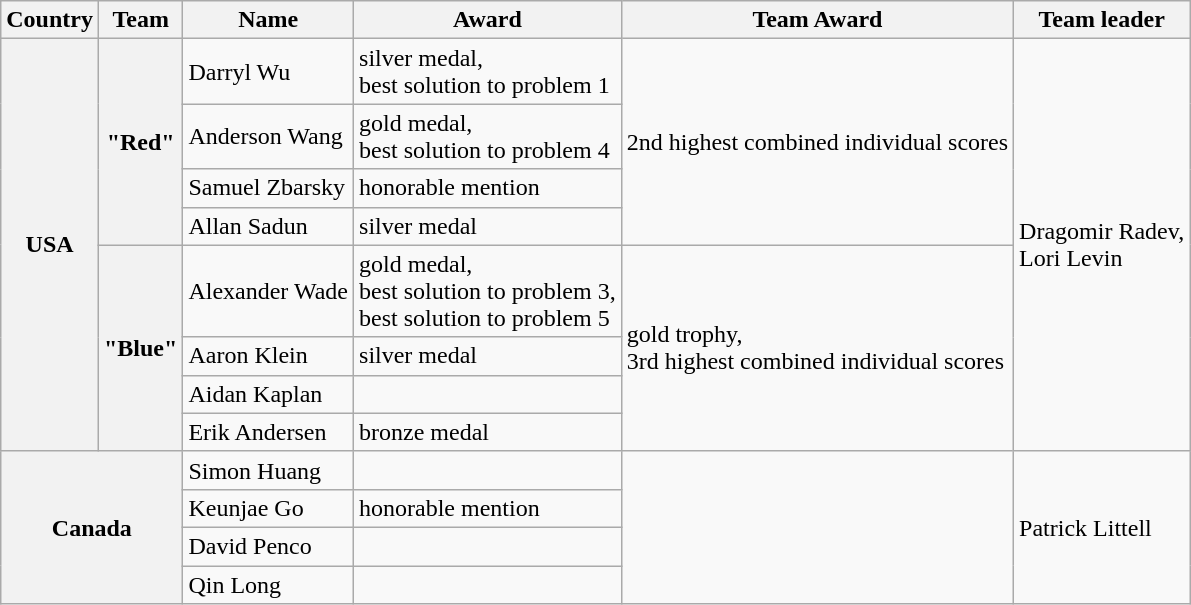<table class="wikitable">
<tr>
<th>Country</th>
<th>Team</th>
<th>Name</th>
<th>Award</th>
<th>Team Award</th>
<th>Team leader</th>
</tr>
<tr>
<th rowspan=8 valign="middle">USA</th>
<th rowspan=4 valign="middle">"Red"</th>
<td>Darryl Wu</td>
<td>silver medal,<br>best solution to problem 1</td>
<td rowspan="4">2nd highest combined individual scores</td>
<td rowspan="8">Dragomir Radev,<br>Lori Levin</td>
</tr>
<tr>
<td>Anderson Wang</td>
<td>gold medal,<br>best solution to problem 4</td>
</tr>
<tr>
<td>Samuel Zbarsky</td>
<td>honorable mention</td>
</tr>
<tr>
<td>Allan Sadun</td>
<td>silver medal</td>
</tr>
<tr>
<th rowspan=4 valign="middle">"Blue"</th>
<td>Alexander Wade</td>
<td>gold medal,<br>best solution to problem 3,<br>best solution to problem 5</td>
<td rowspan=4 valign="middle">gold trophy,<br>3rd highest combined individual scores</td>
</tr>
<tr>
<td>Aaron Klein</td>
<td>silver medal</td>
</tr>
<tr>
<td>Aidan Kaplan</td>
</tr>
<tr>
<td>Erik Andersen</td>
<td>bronze medal</td>
</tr>
<tr>
<th rowspan="4" colspan="2" valign="middle">Canada</th>
<td>Simon Huang</td>
<td></td>
<td rowspan=4 valign="middle"></td>
<td rowspan=4 valign="middle">Patrick Littell</td>
</tr>
<tr>
<td>Keunjae Go</td>
<td>honorable mention</td>
</tr>
<tr>
<td>David Penco</td>
<td></td>
</tr>
<tr>
<td>Qin Long</td>
<td></td>
</tr>
</table>
